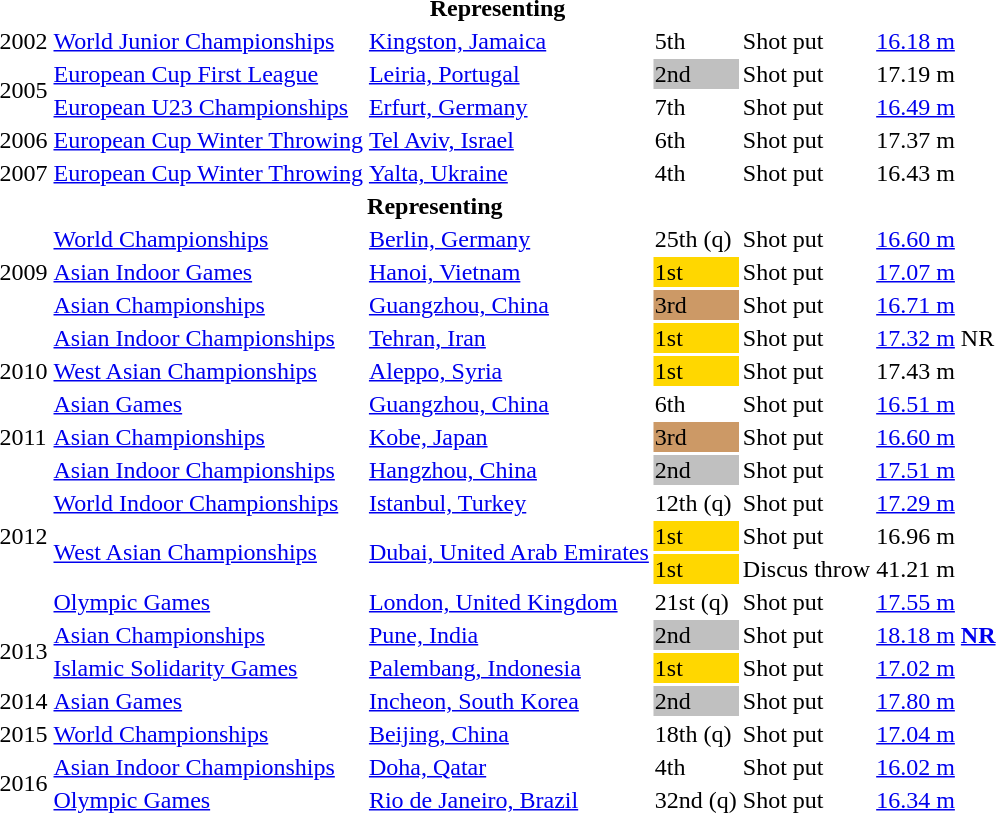<table>
<tr>
<th colspan="6">Representing </th>
</tr>
<tr>
<td>2002</td>
<td><a href='#'>World Junior Championships</a></td>
<td><a href='#'>Kingston, Jamaica</a></td>
<td>5th</td>
<td>Shot put</td>
<td><a href='#'>16.18 m</a></td>
</tr>
<tr>
<td rowspan=2>2005</td>
<td><a href='#'>European Cup First League</a></td>
<td><a href='#'>Leiria, Portugal</a></td>
<td bgcolor=silver>2nd</td>
<td>Shot put</td>
<td>17.19 m</td>
</tr>
<tr>
<td><a href='#'>European U23 Championships</a></td>
<td><a href='#'>Erfurt, Germany</a></td>
<td>7th</td>
<td>Shot put</td>
<td><a href='#'>16.49 m</a></td>
</tr>
<tr>
<td>2006</td>
<td><a href='#'>European Cup Winter Throwing</a></td>
<td><a href='#'>Tel Aviv, Israel</a></td>
<td>6th</td>
<td>Shot put</td>
<td>17.37 m</td>
</tr>
<tr>
<td>2007</td>
<td><a href='#'>European Cup Winter Throwing</a></td>
<td><a href='#'>Yalta, Ukraine</a></td>
<td>4th</td>
<td>Shot put</td>
<td>16.43 m</td>
</tr>
<tr>
<th colspan="5">Representing </th>
</tr>
<tr>
<td rowspan=3>2009</td>
<td><a href='#'>World Championships</a></td>
<td><a href='#'>Berlin, Germany</a></td>
<td>25th (q)</td>
<td>Shot put</td>
<td><a href='#'>16.60 m</a></td>
</tr>
<tr>
<td><a href='#'>Asian Indoor Games</a></td>
<td><a href='#'>Hanoi, Vietnam</a></td>
<td bgcolor=gold>1st</td>
<td>Shot put</td>
<td><a href='#'>17.07 m</a></td>
</tr>
<tr>
<td><a href='#'>Asian Championships</a></td>
<td><a href='#'>Guangzhou, China</a></td>
<td bgcolor=cc9966>3rd</td>
<td>Shot put</td>
<td><a href='#'>16.71 m</a></td>
</tr>
<tr>
<td rowspan=3>2010</td>
<td><a href='#'>Asian Indoor Championships</a></td>
<td><a href='#'>Tehran, Iran</a></td>
<td bgcolor=gold>1st</td>
<td>Shot put</td>
<td><a href='#'>17.32 m</a> NR</td>
</tr>
<tr>
<td><a href='#'>West Asian Championships</a></td>
<td><a href='#'>Aleppo, Syria</a></td>
<td bgcolor=gold>1st</td>
<td>Shot put</td>
<td>17.43 m</td>
</tr>
<tr>
<td><a href='#'>Asian Games</a></td>
<td><a href='#'>Guangzhou, China</a></td>
<td>6th</td>
<td>Shot put</td>
<td><a href='#'>16.51 m</a></td>
</tr>
<tr>
<td>2011</td>
<td><a href='#'>Asian Championships</a></td>
<td><a href='#'>Kobe, Japan</a></td>
<td bgcolor=cc9966>3rd</td>
<td>Shot put</td>
<td><a href='#'>16.60 m</a></td>
</tr>
<tr>
<td rowspan=5>2012</td>
<td><a href='#'>Asian Indoor Championships</a></td>
<td><a href='#'>Hangzhou, China</a></td>
<td bgcolor=silver>2nd</td>
<td>Shot put</td>
<td><a href='#'>17.51 m</a></td>
</tr>
<tr>
<td><a href='#'>World Indoor Championships</a></td>
<td><a href='#'>Istanbul, Turkey</a></td>
<td>12th (q)</td>
<td>Shot put</td>
<td><a href='#'>17.29 m</a></td>
</tr>
<tr>
<td rowspan=2><a href='#'>West Asian Championships</a></td>
<td rowspan=2><a href='#'>Dubai, United Arab Emirates</a></td>
<td bgcolor=gold>1st</td>
<td>Shot put</td>
<td>16.96 m</td>
</tr>
<tr>
<td bgcolor=gold>1st</td>
<td>Discus throw</td>
<td>41.21 m</td>
</tr>
<tr>
<td><a href='#'>Olympic Games</a></td>
<td><a href='#'>London, United Kingdom</a></td>
<td>21st (q)</td>
<td>Shot put</td>
<td><a href='#'>17.55 m</a></td>
</tr>
<tr>
<td rowspan=2>2013</td>
<td><a href='#'>Asian Championships</a></td>
<td><a href='#'>Pune, India</a></td>
<td bgcolor=silver>2nd</td>
<td>Shot put</td>
<td><a href='#'>18.18 m</a> <a href='#'><strong>NR</strong></a></td>
</tr>
<tr>
<td><a href='#'>Islamic Solidarity Games</a></td>
<td><a href='#'>Palembang, Indonesia</a></td>
<td bgcolor=gold>1st</td>
<td>Shot put</td>
<td><a href='#'>17.02 m</a></td>
</tr>
<tr>
<td>2014</td>
<td><a href='#'>Asian Games</a></td>
<td><a href='#'>Incheon, South Korea</a></td>
<td bgcolor=silver>2nd</td>
<td>Shot put</td>
<td><a href='#'>17.80 m</a></td>
</tr>
<tr>
<td>2015</td>
<td><a href='#'>World Championships</a></td>
<td><a href='#'>Beijing, China</a></td>
<td>18th (q)</td>
<td>Shot put</td>
<td><a href='#'>17.04 m</a></td>
</tr>
<tr>
<td rowspan=2>2016</td>
<td><a href='#'>Asian Indoor Championships</a></td>
<td><a href='#'>Doha, Qatar</a></td>
<td>4th</td>
<td>Shot put</td>
<td><a href='#'>16.02 m</a></td>
</tr>
<tr>
<td><a href='#'>Olympic Games</a></td>
<td><a href='#'>Rio de Janeiro, Brazil</a></td>
<td>32nd (q)</td>
<td>Shot put</td>
<td><a href='#'>16.34 m</a></td>
</tr>
</table>
